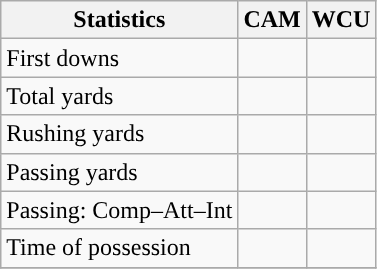<table class="wikitable" style="float: left;">
<tr>
<th>Statistics</th>
<th>CAM</th>
<th>WCU</th>
</tr>
<tr>
<td>First downs</td>
<td></td>
<td></td>
</tr>
<tr>
<td>Total yards</td>
<td></td>
<td></td>
</tr>
<tr>
<td>Rushing yards</td>
<td></td>
<td></td>
</tr>
<tr>
<td>Passing yards</td>
<td></td>
<td></td>
</tr>
<tr>
<td>Passing: Comp–Att–Int</td>
<td></td>
<td></td>
</tr>
<tr>
<td>Time of possession</td>
<td></td>
<td></td>
</tr>
<tr>
</tr>
</table>
